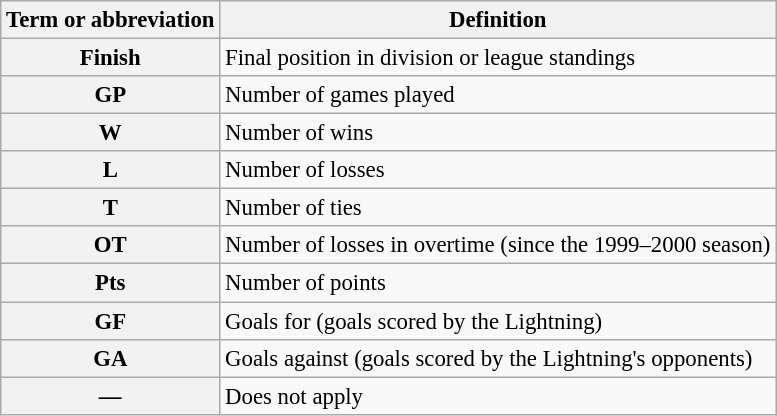<table class="wikitable" style="font-size:95%">
<tr>
<th scope="col">Term or abbreviation</th>
<th scope="col">Definition</th>
</tr>
<tr>
<th scope="row">Finish</th>
<td>Final position in division or league standings</td>
</tr>
<tr>
<th scope="row">GP</th>
<td>Number of games played</td>
</tr>
<tr>
<th scope="row">W</th>
<td>Number of wins</td>
</tr>
<tr>
<th scope="row">L</th>
<td>Number of losses</td>
</tr>
<tr>
<th scope="row">T</th>
<td>Number of ties</td>
</tr>
<tr>
<th scope="row">OT</th>
<td>Number of losses in overtime (since the 1999–2000 season)</td>
</tr>
<tr>
<th scope="row">Pts</th>
<td>Number of points</td>
</tr>
<tr>
<th scope="row">GF</th>
<td>Goals for (goals scored by the Lightning)</td>
</tr>
<tr>
<th scope="row">GA</th>
<td>Goals against (goals scored by the Lightning's opponents)</td>
</tr>
<tr>
<th scope="row">—</th>
<td>Does not apply</td>
</tr>
</table>
